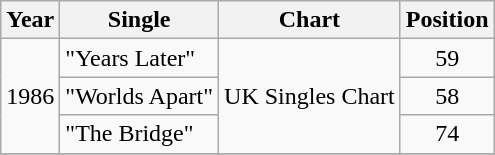<table class="wikitable">
<tr>
<th>Year</th>
<th>Single</th>
<th>Chart</th>
<th>Position</th>
</tr>
<tr>
<td rowspan="3">1986</td>
<td>"Years Later"</td>
<td rowspan="3">UK Singles Chart</td>
<td align="center">59</td>
</tr>
<tr>
<td>"Worlds Apart"</td>
<td align="center">58</td>
</tr>
<tr>
<td>"The Bridge"</td>
<td align="center">74</td>
</tr>
<tr>
</tr>
</table>
